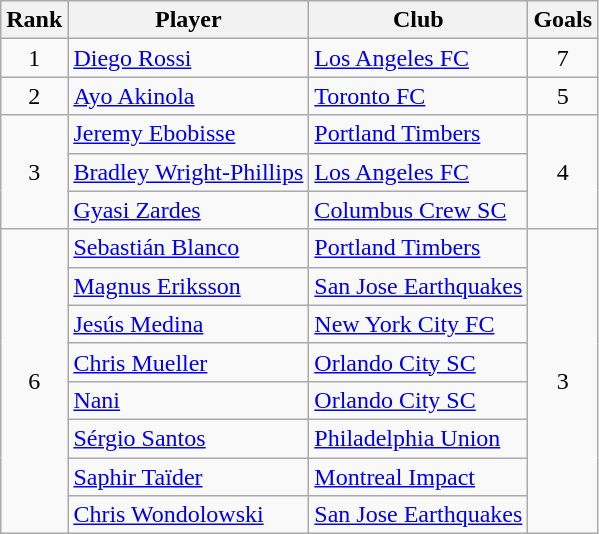<table class="wikitable" style="text-align:center">
<tr>
<th>Rank</th>
<th>Player</th>
<th>Club</th>
<th>Goals</th>
</tr>
<tr>
<td>1</td>
<td style="text-align:left"> <a href='#'>Diego Rossi</a></td>
<td style="text-align:left"><a href='#'>Los Angeles FC</a></td>
<td>7</td>
</tr>
<tr>
<td>2</td>
<td style="text-align:left"> <a href='#'>Ayo Akinola</a></td>
<td style="text-align:left"><a href='#'>Toronto FC</a></td>
<td>5</td>
</tr>
<tr>
<td rowspan="3">3</td>
<td style="text-align:left"> <a href='#'>Jeremy Ebobisse</a></td>
<td style="text-align:left"><a href='#'>Portland Timbers</a></td>
<td rowspan="3">4</td>
</tr>
<tr>
<td style="text-align:left"> <a href='#'>Bradley Wright-Phillips</a></td>
<td style="text-align:left"><a href='#'>Los Angeles FC</a></td>
</tr>
<tr>
<td style="text-align:left"> <a href='#'>Gyasi Zardes</a></td>
<td style="text-align:left"><a href='#'>Columbus Crew SC</a></td>
</tr>
<tr>
<td rowspan="8">6</td>
<td style="text-align:left"> <a href='#'>Sebastián Blanco</a></td>
<td style="text-align:left"><a href='#'>Portland Timbers</a></td>
<td rowspan="8">3</td>
</tr>
<tr>
<td style="text-align:left"> <a href='#'>Magnus Eriksson</a></td>
<td style="text-align:left"><a href='#'>San Jose Earthquakes</a></td>
</tr>
<tr>
<td style="text-align:left"> <a href='#'>Jesús Medina</a></td>
<td style="text-align:left"><a href='#'>New York City FC</a></td>
</tr>
<tr>
<td style="text-align:left"> <a href='#'>Chris Mueller</a></td>
<td style="text-align:left"><a href='#'>Orlando City SC</a></td>
</tr>
<tr>
<td style="text-align:left"> <a href='#'>Nani</a></td>
<td style="text-align:left"><a href='#'>Orlando City SC</a></td>
</tr>
<tr>
<td style="text-align:left"> <a href='#'>Sérgio Santos</a></td>
<td style="text-align:left"><a href='#'>Philadelphia Union</a></td>
</tr>
<tr>
<td style="text-align:left"> <a href='#'>Saphir Taïder</a></td>
<td style="text-align:left"><a href='#'>Montreal Impact</a></td>
</tr>
<tr>
<td style="text-align:left"> <a href='#'>Chris Wondolowski</a></td>
<td style="text-align:left"><a href='#'>San Jose Earthquakes</a></td>
</tr>
</table>
